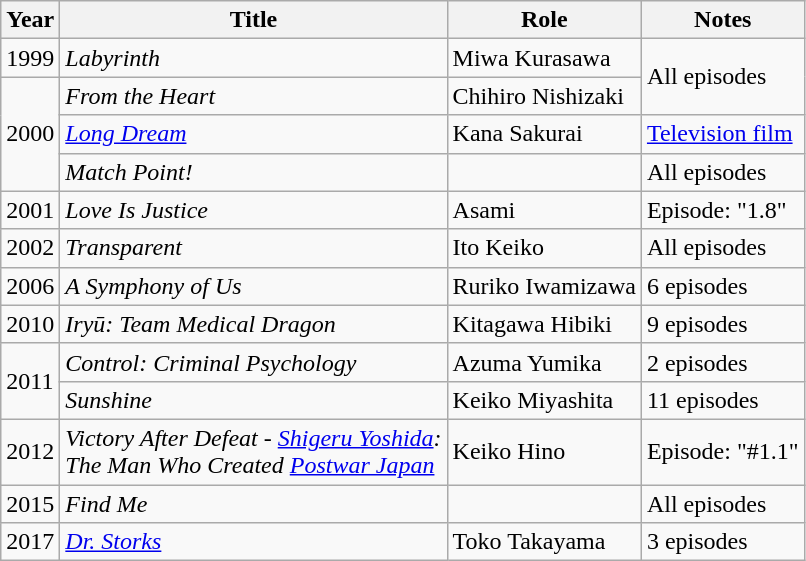<table class="wikitable sortable">
<tr>
<th>Year</th>
<th>Title</th>
<th>Role</th>
<th>Notes</th>
</tr>
<tr>
<td>1999</td>
<td><em>Labyrinth</em></td>
<td>Miwa Kurasawa</td>
<td rowspan="2">All episodes</td>
</tr>
<tr>
<td rowspan="3">2000</td>
<td><em>From the Heart</em></td>
<td>Chihiro Nishizaki</td>
</tr>
<tr>
<td><em><a href='#'>Long Dream</a></em></td>
<td>Kana Sakurai</td>
<td><a href='#'>Television film</a></td>
</tr>
<tr>
<td><em>Match Point!</em></td>
<td></td>
<td>All episodes</td>
</tr>
<tr>
<td>2001</td>
<td><em>Love Is Justice</em></td>
<td>Asami</td>
<td>Episode: "1.8"</td>
</tr>
<tr>
<td>2002</td>
<td><em>Transparent</em></td>
<td>Ito Keiko</td>
<td>All episodes</td>
</tr>
<tr>
<td>2006</td>
<td><em>A Symphony of Us</em></td>
<td>Ruriko Iwamizawa</td>
<td>6 episodes</td>
</tr>
<tr>
<td>2010</td>
<td><em>Iryū: Team Medical Dragon</em></td>
<td>Kitagawa Hibiki</td>
<td>9 episodes</td>
</tr>
<tr>
<td rowspan="2">2011</td>
<td><em>Control: Criminal Psychology</em></td>
<td>Azuma Yumika</td>
<td>2 episodes</td>
</tr>
<tr>
<td><em>Sunshine</em></td>
<td>Keiko Miyashita</td>
<td>11 episodes</td>
</tr>
<tr>
<td>2012</td>
<td><em>Victory After Defeat - <a href='#'>Shigeru Yoshida</a>:<br>The Man Who Created <a href='#'>Postwar Japan</a></em></td>
<td>Keiko Hino</td>
<td>Episode: "#1.1"</td>
</tr>
<tr>
<td>2015</td>
<td><em>Find Me</em></td>
<td></td>
<td>All episodes</td>
</tr>
<tr>
<td>2017</td>
<td><em><a href='#'>Dr. Storks</a></em></td>
<td>Toko Takayama</td>
<td>3 episodes</td>
</tr>
</table>
